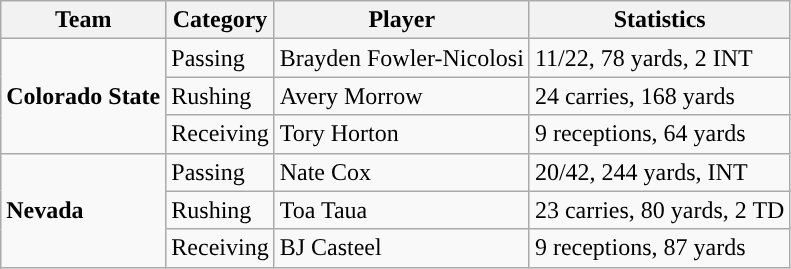<table class="wikitable" style="float: left;">
<tr>
<th>Team</th>
<th>Category</th>
<th>Player</th>
<th>Statistics</th>
</tr>
<tr>
<td rowspan=3><strong>Colorado State</strong></td>
<td>Passing</td>
<td>Brayden Fowler-Nicolosi</td>
<td>11/22, 78 yards, 2 INT</td>
</tr>
<tr>
<td>Rushing</td>
<td>Avery Morrow</td>
<td>24 carries, 168 yards</td>
</tr>
<tr>
<td>Receiving</td>
<td>Tory Horton</td>
<td>9 receptions, 64 yards</td>
</tr>
<tr>
<td rowspan=3><strong>Nevada</strong></td>
<td>Passing</td>
<td>Nate Cox</td>
<td>20/42, 244 yards, INT</td>
</tr>
<tr>
<td>Rushing</td>
<td>Toa Taua</td>
<td>23 carries, 80 yards, 2 TD</td>
</tr>
<tr>
<td>Receiving</td>
<td>BJ Casteel</td>
<td>9 receptions, 87 yards</td>
</tr>
</table>
